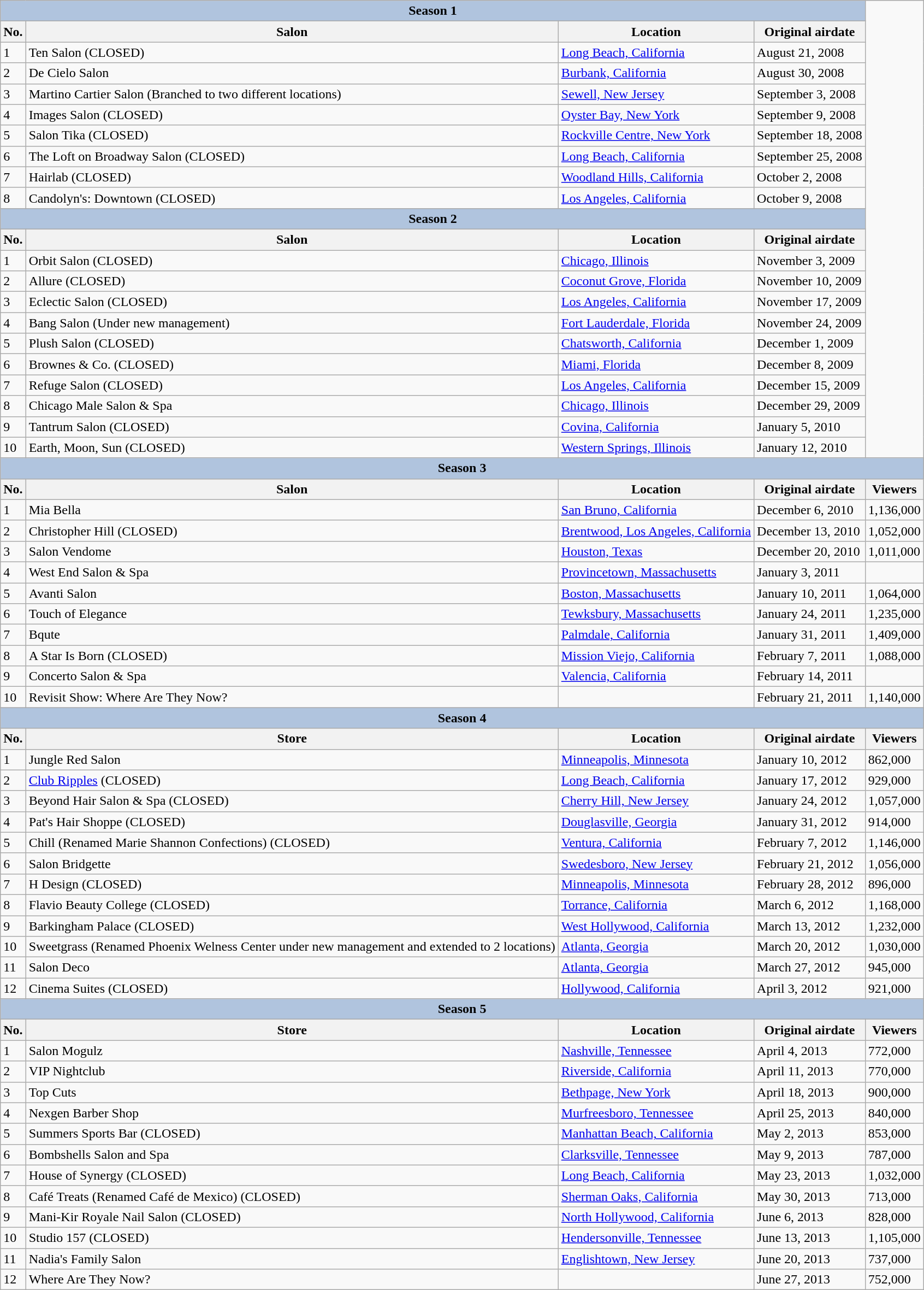<table class="wikitable">
<tr>
<th colspan=4 style="background:#B0C4DE;">Season 1</th>
</tr>
<tr style="text-align:center;">
<th>No.</th>
<th>Salon</th>
<th>Location</th>
<th>Original airdate</th>
</tr>
<tr>
<td>1</td>
<td>Ten Salon (CLOSED)</td>
<td><a href='#'>Long Beach, California</a></td>
<td>August 21, 2008</td>
</tr>
<tr>
<td>2</td>
<td>De Cielo Salon</td>
<td><a href='#'>Burbank, California</a></td>
<td>August 30, 2008</td>
</tr>
<tr>
<td>3</td>
<td>Martino Cartier Salon (Branched to two different locations) </td>
<td><a href='#'>Sewell, New Jersey</a></td>
<td>September 3, 2008</td>
</tr>
<tr>
<td>4</td>
<td>Images Salon (CLOSED)</td>
<td><a href='#'>Oyster Bay, New York</a></td>
<td>September 9, 2008</td>
</tr>
<tr>
<td>5</td>
<td>Salon Tika (CLOSED)</td>
<td><a href='#'>Rockville Centre, New York</a></td>
<td>September 18, 2008</td>
</tr>
<tr>
<td>6</td>
<td>The Loft on Broadway Salon (CLOSED)</td>
<td><a href='#'>Long Beach, California</a></td>
<td>September 25, 2008</td>
</tr>
<tr>
<td>7</td>
<td>Hairlab (CLOSED)</td>
<td><a href='#'>Woodland Hills, California</a></td>
<td>October 2, 2008</td>
</tr>
<tr>
<td>8</td>
<td>Candolyn's: Downtown (CLOSED)</td>
<td><a href='#'>Los Angeles, California</a></td>
<td>October 9, 2008</td>
</tr>
<tr style="text-align:center;">
<th colspan=4 style="background:#B0C4DE;">Season 2</th>
</tr>
<tr>
<th>No.</th>
<th>Salon</th>
<th>Location</th>
<th>Original airdate</th>
</tr>
<tr>
<td>1</td>
<td>Orbit Salon (CLOSED)</td>
<td><a href='#'>Chicago, Illinois</a></td>
<td>November 3, 2009</td>
</tr>
<tr>
<td>2</td>
<td>Allure (CLOSED)</td>
<td><a href='#'>Coconut Grove, Florida</a></td>
<td>November 10, 2009</td>
</tr>
<tr>
<td>3</td>
<td>Eclectic Salon (CLOSED)</td>
<td><a href='#'>Los Angeles, California</a></td>
<td>November 17, 2009</td>
</tr>
<tr>
<td>4</td>
<td>Bang Salon (Under new management) </td>
<td><a href='#'>Fort Lauderdale, Florida</a></td>
<td>November 24, 2009</td>
</tr>
<tr>
<td>5</td>
<td>Plush Salon (CLOSED)</td>
<td><a href='#'>Chatsworth, California</a></td>
<td>December 1, 2009</td>
</tr>
<tr>
<td>6</td>
<td>Brownes & Co. (CLOSED)</td>
<td><a href='#'>Miami, Florida</a></td>
<td>December 8, 2009</td>
</tr>
<tr>
<td>7</td>
<td>Refuge Salon (CLOSED)</td>
<td><a href='#'>Los Angeles, California</a></td>
<td>December 15, 2009</td>
</tr>
<tr>
<td>8</td>
<td>Chicago Male Salon & Spa</td>
<td><a href='#'>Chicago, Illinois</a></td>
<td>December 29, 2009</td>
</tr>
<tr>
<td>9</td>
<td>Tantrum Salon (CLOSED)</td>
<td><a href='#'>Covina, California</a></td>
<td>January 5, 2010</td>
</tr>
<tr>
<td>10</td>
<td>Earth, Moon, Sun (CLOSED)</td>
<td><a href='#'>Western Springs, Illinois</a></td>
<td>January 12, 2010</td>
</tr>
<tr style="text-align:center;">
<th colspan=5 style="background:#B0C4DE;">Season 3</th>
</tr>
<tr>
<th>No.</th>
<th>Salon</th>
<th>Location</th>
<th>Original airdate</th>
<th>Viewers</th>
</tr>
<tr>
<td>1</td>
<td>Mia Bella</td>
<td><a href='#'>San Bruno, California</a></td>
<td>December 6, 2010</td>
<td>1,136,000</td>
</tr>
<tr>
<td>2</td>
<td>Christopher Hill (CLOSED)</td>
<td><a href='#'>Brentwood, Los Angeles, California</a></td>
<td>December 13, 2010</td>
<td>1,052,000</td>
</tr>
<tr>
<td>3</td>
<td>Salon Vendome</td>
<td><a href='#'>Houston, Texas</a></td>
<td>December 20, 2010</td>
<td>1,011,000</td>
</tr>
<tr>
<td>4</td>
<td>West End Salon & Spa</td>
<td><a href='#'>Provincetown, Massachusetts</a></td>
<td>January 3, 2011</td>
<td></td>
</tr>
<tr>
<td>5</td>
<td>Avanti Salon</td>
<td><a href='#'>Boston, Massachusetts</a></td>
<td>January 10, 2011</td>
<td>1,064,000</td>
</tr>
<tr>
<td>6</td>
<td>Touch of Elegance</td>
<td><a href='#'>Tewksbury, Massachusetts</a></td>
<td>January 24, 2011</td>
<td>1,235,000</td>
</tr>
<tr>
<td>7</td>
<td>Bqute</td>
<td><a href='#'>Palmdale, California</a></td>
<td>January 31, 2011</td>
<td>1,409,000</td>
</tr>
<tr>
<td>8</td>
<td>A Star Is Born (CLOSED)</td>
<td><a href='#'>Mission Viejo, California</a></td>
<td>February 7, 2011</td>
<td>1,088,000</td>
</tr>
<tr>
<td>9</td>
<td>Concerto Salon & Spa</td>
<td><a href='#'>Valencia, California</a></td>
<td>February 14, 2011</td>
<td></td>
</tr>
<tr>
<td>10</td>
<td>Revisit Show: Where Are They Now?</td>
<td></td>
<td>February 21, 2011</td>
<td>1,140,000</td>
</tr>
<tr style="text-align:center;">
<th colspan=5 style="background:#B0C4DE;">Season 4</th>
</tr>
<tr>
<th>No.</th>
<th>Store</th>
<th>Location</th>
<th>Original airdate</th>
<th>Viewers</th>
</tr>
<tr>
<td>1</td>
<td>Jungle Red Salon</td>
<td><a href='#'>Minneapolis, Minnesota</a></td>
<td>January 10, 2012</td>
<td>862,000</td>
</tr>
<tr>
<td>2</td>
<td><a href='#'>Club Ripples</a> (CLOSED)</td>
<td><a href='#'>Long Beach, California</a></td>
<td>January 17, 2012</td>
<td>929,000</td>
</tr>
<tr>
<td>3</td>
<td>Beyond Hair Salon & Spa (CLOSED)</td>
<td><a href='#'>Cherry Hill, New Jersey</a></td>
<td>January 24, 2012</td>
<td>1,057,000</td>
</tr>
<tr>
<td>4</td>
<td>Pat's Hair Shoppe (CLOSED)</td>
<td><a href='#'>Douglasville, Georgia</a></td>
<td>January 31, 2012</td>
<td>914,000</td>
</tr>
<tr>
<td>5</td>
<td>Chill (Renamed Marie Shannon Confections) (CLOSED)</td>
<td><a href='#'>Ventura, California</a></td>
<td>February 7, 2012</td>
<td>1,146,000</td>
</tr>
<tr>
<td>6</td>
<td>Salon Bridgette</td>
<td><a href='#'>Swedesboro, New Jersey</a></td>
<td>February 21, 2012</td>
<td>1,056,000</td>
</tr>
<tr>
<td>7</td>
<td>H Design (CLOSED) </td>
<td><a href='#'>Minneapolis, Minnesota</a></td>
<td>February 28, 2012</td>
<td>896,000</td>
</tr>
<tr>
<td>8</td>
<td>Flavio Beauty College (CLOSED) </td>
<td><a href='#'>Torrance, California</a></td>
<td>March 6, 2012</td>
<td>1,168,000</td>
</tr>
<tr>
<td>9</td>
<td>Barkingham Palace (CLOSED)</td>
<td><a href='#'>West Hollywood, California</a></td>
<td>March 13, 2012</td>
<td>1,232,000</td>
</tr>
<tr>
<td>10</td>
<td>Sweetgrass (Renamed Phoenix Welness Center under new management and extended to 2 locations)</td>
<td><a href='#'>Atlanta, Georgia</a></td>
<td>March 20, 2012</td>
<td>1,030,000</td>
</tr>
<tr>
<td>11</td>
<td>Salon Deco</td>
<td><a href='#'>Atlanta, Georgia</a></td>
<td>March 27, 2012</td>
<td>945,000</td>
</tr>
<tr>
<td>12</td>
<td>Cinema Suites (CLOSED) </td>
<td><a href='#'>Hollywood, California</a></td>
<td>April 3, 2012</td>
<td>921,000</td>
</tr>
<tr style="text-align:center;">
<th colspan=5 style="background:#B0C4DE;">Season 5</th>
</tr>
<tr>
<th>No.</th>
<th>Store</th>
<th>Location</th>
<th>Original airdate</th>
<th>Viewers</th>
</tr>
<tr>
<td>1</td>
<td>Salon Mogulz</td>
<td><a href='#'>Nashville, Tennessee</a></td>
<td>April 4, 2013</td>
<td>772,000</td>
</tr>
<tr>
<td>2</td>
<td>VIP Nightclub</td>
<td><a href='#'>Riverside, California</a></td>
<td>April 11, 2013</td>
<td>770,000</td>
</tr>
<tr>
<td>3</td>
<td>Top Cuts</td>
<td><a href='#'>Bethpage, New York</a></td>
<td>April 18, 2013</td>
<td>900,000</td>
</tr>
<tr>
<td>4</td>
<td>Nexgen Barber Shop</td>
<td><a href='#'>Murfreesboro, Tennessee</a></td>
<td>April 25, 2013</td>
<td>840,000</td>
</tr>
<tr>
<td>5</td>
<td>Summers Sports Bar (CLOSED)</td>
<td><a href='#'>Manhattan Beach, California</a></td>
<td>May 2, 2013</td>
<td>853,000</td>
</tr>
<tr>
<td>6</td>
<td>Bombshells Salon and Spa</td>
<td><a href='#'>Clarksville, Tennessee</a></td>
<td>May 9, 2013</td>
<td>787,000</td>
</tr>
<tr>
<td>7</td>
<td>House of Synergy (CLOSED)</td>
<td><a href='#'>Long Beach, California</a></td>
<td>May 23, 2013</td>
<td>1,032,000</td>
</tr>
<tr>
<td>8</td>
<td>Café Treats (Renamed Café de Mexico) (CLOSED)</td>
<td><a href='#'>Sherman Oaks, California</a></td>
<td>May 30, 2013</td>
<td>713,000</td>
</tr>
<tr>
<td>9</td>
<td>Mani-Kir Royale Nail Salon (CLOSED)</td>
<td><a href='#'>North Hollywood, California</a></td>
<td>June 6, 2013</td>
<td>828,000</td>
</tr>
<tr>
<td>10</td>
<td>Studio 157 (CLOSED)</td>
<td><a href='#'>Hendersonville, Tennessee</a></td>
<td>June 13, 2013</td>
<td>1,105,000</td>
</tr>
<tr>
<td>11</td>
<td>Nadia's Family Salon</td>
<td><a href='#'>Englishtown, New Jersey</a></td>
<td>June 20, 2013</td>
<td>737,000</td>
</tr>
<tr>
<td>12</td>
<td>Where Are They Now?</td>
<td></td>
<td>June 27, 2013</td>
<td>752,000</td>
</tr>
</table>
